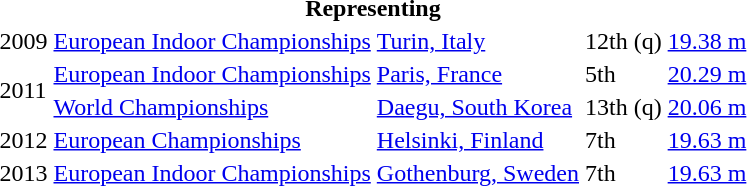<table>
<tr>
<th colspan="6">Representing </th>
</tr>
<tr>
<td>2009</td>
<td><a href='#'>European Indoor Championships</a></td>
<td><a href='#'>Turin, Italy</a></td>
<td>12th (q)</td>
<td><a href='#'>19.38 m</a></td>
</tr>
<tr>
<td rowspan=2>2011</td>
<td><a href='#'>European Indoor Championships</a></td>
<td><a href='#'>Paris, France</a></td>
<td>5th</td>
<td><a href='#'>20.29 m</a></td>
</tr>
<tr>
<td><a href='#'>World Championships</a></td>
<td><a href='#'>Daegu, South Korea</a></td>
<td>13th (q)</td>
<td><a href='#'>20.06 m</a></td>
</tr>
<tr>
<td>2012</td>
<td><a href='#'>European Championships</a></td>
<td><a href='#'>Helsinki, Finland</a></td>
<td>7th</td>
<td><a href='#'>19.63 m</a></td>
</tr>
<tr>
<td>2013</td>
<td><a href='#'>European Indoor Championships</a></td>
<td><a href='#'>Gothenburg, Sweden</a></td>
<td>7th</td>
<td><a href='#'>19.63 m</a></td>
</tr>
</table>
